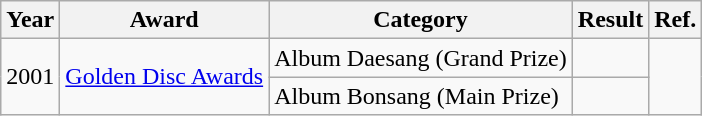<table | class="wikitable plainrowheaders">
<tr>
<th>Year</th>
<th>Award</th>
<th>Category</th>
<th>Result</th>
<th>Ref.</th>
</tr>
<tr>
<td rowspan="2">2001</td>
<td rowspan="2"><a href='#'>Golden Disc Awards</a></td>
<td>Album Daesang (Grand Prize)</td>
<td></td>
<td rowspan="2" align="center"></td>
</tr>
<tr>
<td>Album Bonsang (Main Prize)</td>
<td></td>
</tr>
</table>
